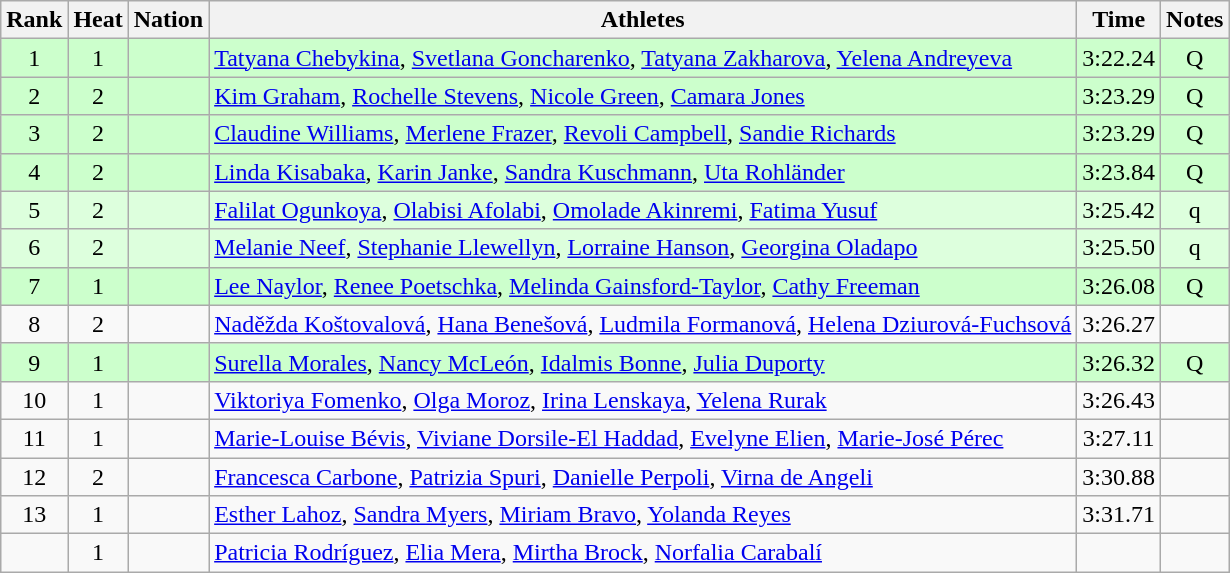<table class="wikitable sortable" style="text-align:center">
<tr>
<th>Rank</th>
<th>Heat</th>
<th>Nation</th>
<th>Athletes</th>
<th>Time</th>
<th>Notes</th>
</tr>
<tr bgcolor=ccffcc>
<td>1</td>
<td>1</td>
<td align=left></td>
<td align=left><a href='#'>Tatyana Chebykina</a>, <a href='#'>Svetlana Goncharenko</a>, <a href='#'>Tatyana Zakharova</a>, <a href='#'>Yelena Andreyeva</a></td>
<td>3:22.24</td>
<td>Q</td>
</tr>
<tr bgcolor=ccffcc>
<td>2</td>
<td>2</td>
<td align=left></td>
<td align=left><a href='#'>Kim Graham</a>, <a href='#'>Rochelle Stevens</a>, <a href='#'>Nicole Green</a>, <a href='#'>Camara Jones</a></td>
<td>3:23.29</td>
<td>Q</td>
</tr>
<tr bgcolor=ccffcc>
<td>3</td>
<td>2</td>
<td align=left></td>
<td align=left><a href='#'>Claudine Williams</a>, <a href='#'>Merlene Frazer</a>, <a href='#'>Revoli Campbell</a>, <a href='#'>Sandie Richards</a></td>
<td>3:23.29</td>
<td>Q</td>
</tr>
<tr bgcolor=ccffcc>
<td>4</td>
<td>2</td>
<td align=left></td>
<td align=left><a href='#'>Linda Kisabaka</a>, <a href='#'>Karin Janke</a>, <a href='#'>Sandra Kuschmann</a>, <a href='#'>Uta Rohländer</a></td>
<td>3:23.84</td>
<td>Q</td>
</tr>
<tr bgcolor=ddffdd>
<td>5</td>
<td>2</td>
<td align=left></td>
<td align=left><a href='#'>Falilat Ogunkoya</a>, <a href='#'>Olabisi Afolabi</a>, <a href='#'>Omolade Akinremi</a>, <a href='#'>Fatima Yusuf</a></td>
<td>3:25.42</td>
<td>q</td>
</tr>
<tr bgcolor=ddffdd>
<td>6</td>
<td>2</td>
<td align=left></td>
<td align=left><a href='#'>Melanie Neef</a>, <a href='#'>Stephanie Llewellyn</a>, <a href='#'>Lorraine Hanson</a>, <a href='#'>Georgina Oladapo</a></td>
<td>3:25.50</td>
<td>q</td>
</tr>
<tr bgcolor=ccffcc>
<td>7</td>
<td>1</td>
<td align=left></td>
<td align=left><a href='#'>Lee Naylor</a>, <a href='#'>Renee Poetschka</a>, <a href='#'>Melinda Gainsford-Taylor</a>, <a href='#'>Cathy Freeman</a></td>
<td>3:26.08</td>
<td>Q</td>
</tr>
<tr>
<td>8</td>
<td>2</td>
<td align=left></td>
<td align=left><a href='#'>Naděžda Koštovalová</a>, <a href='#'>Hana Benešová</a>, <a href='#'>Ludmila Formanová</a>, <a href='#'>Helena Dziurová-Fuchsová</a></td>
<td>3:26.27</td>
<td></td>
</tr>
<tr bgcolor=ccffcc>
<td>9</td>
<td>1</td>
<td align=left></td>
<td align=left><a href='#'>Surella Morales</a>, <a href='#'>Nancy McLeón</a>, <a href='#'>Idalmis Bonne</a>, <a href='#'>Julia Duporty</a></td>
<td>3:26.32</td>
<td>Q</td>
</tr>
<tr>
<td>10</td>
<td>1</td>
<td align=left></td>
<td align=left><a href='#'>Viktoriya Fomenko</a>, <a href='#'>Olga Moroz</a>, <a href='#'>Irina Lenskaya</a>, <a href='#'>Yelena Rurak</a></td>
<td>3:26.43</td>
<td></td>
</tr>
<tr>
<td>11</td>
<td>1</td>
<td align=left></td>
<td align=left><a href='#'>Marie-Louise Bévis</a>, <a href='#'>Viviane Dorsile-El Haddad</a>, <a href='#'>Evelyne Elien</a>, <a href='#'>Marie-José Pérec</a></td>
<td>3:27.11</td>
<td></td>
</tr>
<tr>
<td>12</td>
<td>2</td>
<td align=left></td>
<td align=left><a href='#'>Francesca Carbone</a>, <a href='#'>Patrizia Spuri</a>, <a href='#'>Danielle Perpoli</a>, <a href='#'>Virna de Angeli</a></td>
<td>3:30.88</td>
<td></td>
</tr>
<tr>
<td>13</td>
<td>1</td>
<td align=left></td>
<td align=left><a href='#'>Esther Lahoz</a>, <a href='#'>Sandra Myers</a>, <a href='#'>Miriam Bravo</a>, <a href='#'>Yolanda Reyes</a></td>
<td>3:31.71</td>
<td></td>
</tr>
<tr>
<td></td>
<td>1</td>
<td align=left></td>
<td align=left><a href='#'>Patricia Rodríguez</a>, <a href='#'>Elia Mera</a>, <a href='#'>Mirtha Brock</a>, <a href='#'>Norfalia Carabalí</a></td>
<td></td>
<td></td>
</tr>
</table>
